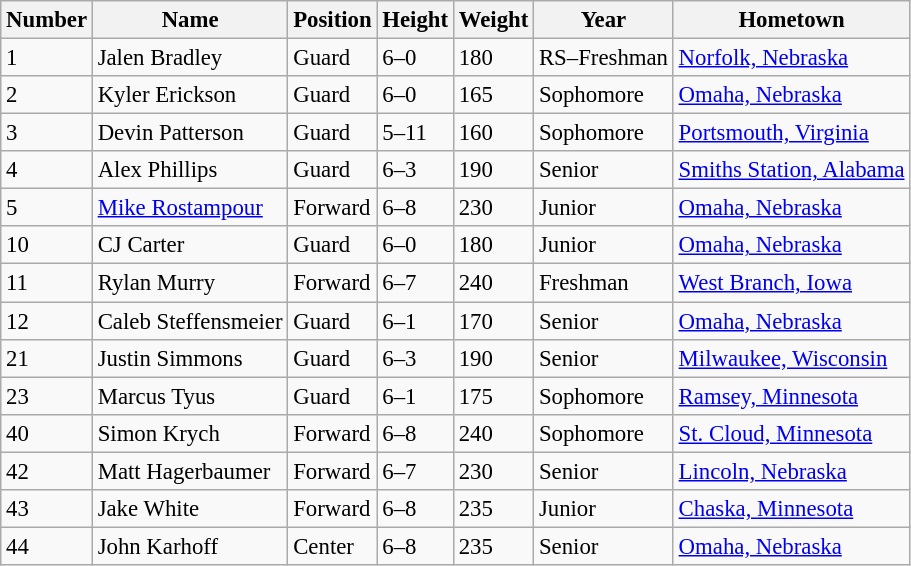<table class="wikitable sortable" style="font-size: 95%;">
<tr>
<th>Number</th>
<th>Name</th>
<th>Position</th>
<th>Height</th>
<th>Weight</th>
<th>Year</th>
<th>Hometown</th>
</tr>
<tr>
<td>1</td>
<td>Jalen Bradley</td>
<td>Guard</td>
<td>6–0</td>
<td>180</td>
<td>RS–Freshman</td>
<td><a href='#'>Norfolk, Nebraska</a></td>
</tr>
<tr>
<td>2</td>
<td>Kyler Erickson</td>
<td>Guard</td>
<td>6–0</td>
<td>165</td>
<td>Sophomore</td>
<td><a href='#'>Omaha, Nebraska</a></td>
</tr>
<tr>
<td>3</td>
<td>Devin Patterson</td>
<td>Guard</td>
<td>5–11</td>
<td>160</td>
<td>Sophomore</td>
<td><a href='#'>Portsmouth, Virginia</a></td>
</tr>
<tr>
<td>4</td>
<td>Alex Phillips</td>
<td>Guard</td>
<td>6–3</td>
<td>190</td>
<td>Senior</td>
<td><a href='#'>Smiths Station, Alabama</a></td>
</tr>
<tr>
<td>5</td>
<td><a href='#'>Mike Rostampour</a></td>
<td>Forward</td>
<td>6–8</td>
<td>230</td>
<td>Junior</td>
<td><a href='#'>Omaha, Nebraska</a></td>
</tr>
<tr>
<td>10</td>
<td>CJ Carter</td>
<td>Guard</td>
<td>6–0</td>
<td>180</td>
<td>Junior</td>
<td><a href='#'>Omaha, Nebraska</a></td>
</tr>
<tr>
<td>11</td>
<td>Rylan Murry</td>
<td>Forward</td>
<td>6–7</td>
<td>240</td>
<td>Freshman</td>
<td><a href='#'>West Branch, Iowa</a></td>
</tr>
<tr>
<td>12</td>
<td>Caleb Steffensmeier</td>
<td>Guard</td>
<td>6–1</td>
<td>170</td>
<td>Senior</td>
<td><a href='#'>Omaha, Nebraska</a></td>
</tr>
<tr>
<td>21</td>
<td>Justin Simmons</td>
<td>Guard</td>
<td>6–3</td>
<td>190</td>
<td>Senior</td>
<td><a href='#'>Milwaukee, Wisconsin</a></td>
</tr>
<tr>
<td>23</td>
<td>Marcus Tyus</td>
<td>Guard</td>
<td>6–1</td>
<td>175</td>
<td>Sophomore</td>
<td><a href='#'>Ramsey, Minnesota</a></td>
</tr>
<tr>
<td>40</td>
<td>Simon Krych</td>
<td>Forward</td>
<td>6–8</td>
<td>240</td>
<td>Sophomore</td>
<td><a href='#'>St. Cloud, Minnesota</a></td>
</tr>
<tr>
<td>42</td>
<td>Matt Hagerbaumer</td>
<td>Forward</td>
<td>6–7</td>
<td>230</td>
<td>Senior</td>
<td><a href='#'>Lincoln, Nebraska</a></td>
</tr>
<tr>
<td>43</td>
<td>Jake White</td>
<td>Forward</td>
<td>6–8</td>
<td>235</td>
<td>Junior</td>
<td><a href='#'>Chaska, Minnesota</a></td>
</tr>
<tr>
<td>44</td>
<td>John Karhoff</td>
<td>Center</td>
<td>6–8</td>
<td>235</td>
<td>Senior</td>
<td><a href='#'>Omaha, Nebraska</a></td>
</tr>
</table>
